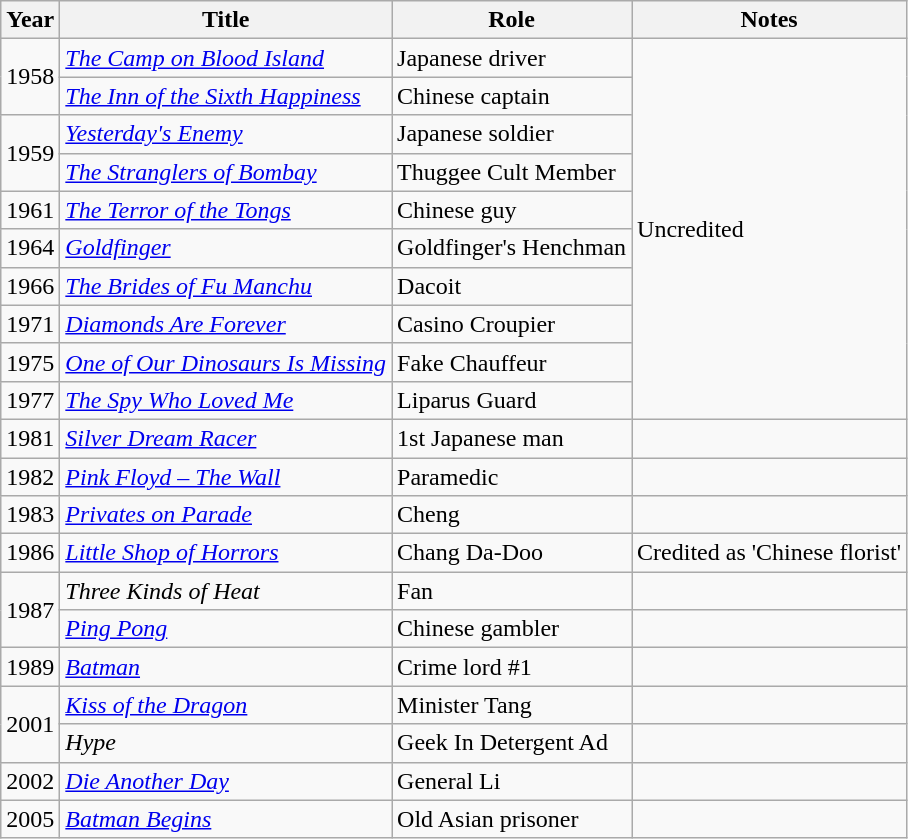<table class="wikitable">
<tr>
<th>Year</th>
<th>Title</th>
<th>Role</th>
<th>Notes</th>
</tr>
<tr>
<td rowspan="2">1958</td>
<td><em><a href='#'>The Camp on Blood Island</a></em></td>
<td>Japanese driver</td>
<td rowspan="10">Uncredited</td>
</tr>
<tr>
<td><em><a href='#'>The Inn of the Sixth Happiness</a></em></td>
<td>Chinese captain</td>
</tr>
<tr>
<td rowspan="2">1959</td>
<td><em><a href='#'>Yesterday's Enemy</a></em></td>
<td>Japanese soldier</td>
</tr>
<tr>
<td><em><a href='#'>The Stranglers of Bombay</a></em></td>
<td>Thuggee Cult Member</td>
</tr>
<tr>
<td>1961</td>
<td><em><a href='#'>The Terror of the Tongs</a></em></td>
<td>Chinese guy</td>
</tr>
<tr>
<td>1964</td>
<td><em><a href='#'>Goldfinger</a></em></td>
<td>Goldfinger's Henchman</td>
</tr>
<tr>
<td>1966</td>
<td><em><a href='#'>The Brides of Fu Manchu</a></em></td>
<td>Dacoit</td>
</tr>
<tr>
<td>1971</td>
<td><em><a href='#'>Diamonds Are Forever</a></em></td>
<td>Casino Croupier</td>
</tr>
<tr>
<td>1975</td>
<td><em><a href='#'>One of Our Dinosaurs Is Missing</a></em></td>
<td>Fake Chauffeur</td>
</tr>
<tr>
<td>1977</td>
<td><em><a href='#'>The Spy Who Loved Me</a></em></td>
<td>Liparus Guard</td>
</tr>
<tr>
<td>1981</td>
<td><em><a href='#'>Silver Dream Racer</a></em></td>
<td>1st Japanese man</td>
<td></td>
</tr>
<tr>
<td>1982</td>
<td><em><a href='#'>Pink Floyd – The Wall</a></em></td>
<td>Paramedic</td>
<td></td>
</tr>
<tr>
<td>1983</td>
<td><em><a href='#'>Privates on Parade</a></em></td>
<td>Cheng</td>
<td></td>
</tr>
<tr>
<td>1986</td>
<td><em><a href='#'>Little Shop of Horrors</a></em></td>
<td>Chang Da-Doo</td>
<td>Credited as 'Chinese florist'</td>
</tr>
<tr>
<td rowspan="2">1987</td>
<td><em>Three Kinds of Heat</em></td>
<td>Fan</td>
<td></td>
</tr>
<tr>
<td><em><a href='#'>Ping Pong</a></em></td>
<td>Chinese gambler</td>
<td></td>
</tr>
<tr>
<td>1989</td>
<td><em><a href='#'>Batman</a></em></td>
<td>Crime lord #1</td>
<td></td>
</tr>
<tr>
<td rowspan="2">2001</td>
<td><em><a href='#'>Kiss of the Dragon</a></em></td>
<td>Minister Tang</td>
<td></td>
</tr>
<tr>
<td><em>Hype</em></td>
<td>Geek In Detergent Ad</td>
<td></td>
</tr>
<tr>
<td>2002</td>
<td><em><a href='#'>Die Another Day</a></em></td>
<td>General Li</td>
<td></td>
</tr>
<tr>
<td>2005</td>
<td><em><a href='#'>Batman Begins</a></em></td>
<td>Old Asian prisoner</td>
<td></td>
</tr>
</table>
